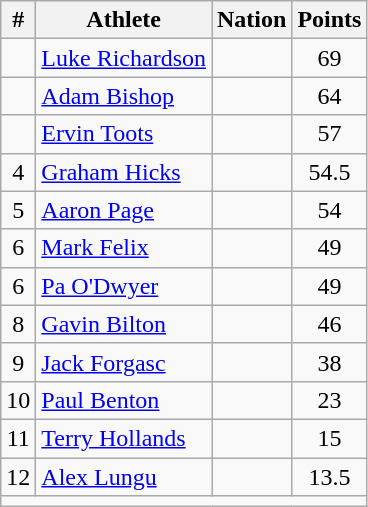<table class="wikitable" style="text-align:center">
<tr>
<th scope="col" style="width: 10px;">#</th>
<th scope="col">Athlete</th>
<th scope="col">Nation</th>
<th scope="col" style="width: 10px;">Points</th>
</tr>
<tr>
<td></td>
<td align=left><a href='#'>Luke Richardson</a></td>
<td align=left></td>
<td>69</td>
</tr>
<tr>
<td></td>
<td align=left><a href='#'>Adam Bishop</a></td>
<td align=left></td>
<td>64</td>
</tr>
<tr>
<td></td>
<td align=left><a href='#'>Ervin Toots</a></td>
<td align=left></td>
<td>57</td>
</tr>
<tr>
<td>4</td>
<td align=left><a href='#'>Graham Hicks</a></td>
<td align=left></td>
<td>54.5</td>
</tr>
<tr>
<td>5</td>
<td align=left><a href='#'>Aaron Page</a></td>
<td align=left></td>
<td>54</td>
</tr>
<tr>
<td>6</td>
<td align=left><a href='#'>Mark Felix</a></td>
<td align=left></td>
<td>49</td>
</tr>
<tr>
<td>6</td>
<td align=left><a href='#'>Pa O'Dwyer</a></td>
<td align=left></td>
<td>49</td>
</tr>
<tr>
<td>8</td>
<td align=left><a href='#'>Gavin Bilton</a></td>
<td align=left></td>
<td>46</td>
</tr>
<tr>
<td>9</td>
<td align=left><a href='#'>Jack Forgasc</a></td>
<td align=left></td>
<td>38</td>
</tr>
<tr>
<td>10</td>
<td align=left><a href='#'>Paul Benton</a></td>
<td align=left></td>
<td>23</td>
</tr>
<tr>
<td>11</td>
<td align=left><a href='#'>Terry Hollands</a></td>
<td align=left></td>
<td>15</td>
</tr>
<tr>
<td>12</td>
<td align=left><a href='#'>Alex Lungu</a></td>
<td align=left></td>
<td>13.5</td>
</tr>
<tr class="sortbottom">
<td colspan="4"></td>
</tr>
</table>
